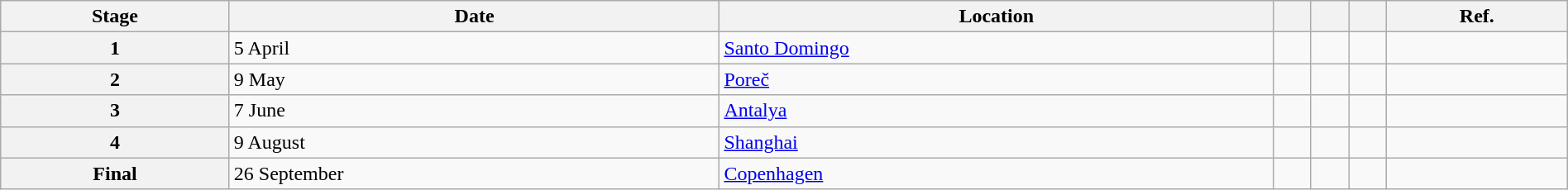<table class="wikitable" style="width:100%">
<tr>
<th>Stage</th>
<th>Date</th>
<th>Location</th>
<th></th>
<th></th>
<th></th>
<th>Ref.</th>
</tr>
<tr>
<th>1</th>
<td>5 April</td>
<td> <a href='#'>Santo Domingo</a></td>
<td></td>
<td></td>
<td></td>
<td></td>
</tr>
<tr>
<th>2</th>
<td>9 May</td>
<td> <a href='#'>Poreč</a></td>
<td></td>
<td></td>
<td></td>
<td></td>
</tr>
<tr>
<th>3</th>
<td>7 June</td>
<td> <a href='#'>Antalya</a></td>
<td></td>
<td></td>
<td></td>
<td></td>
</tr>
<tr>
<th>4</th>
<td>9 August</td>
<td> <a href='#'>Shanghai</a></td>
<td></td>
<td></td>
<td></td>
<td></td>
</tr>
<tr>
<th>Final</th>
<td>26 September</td>
<td> <a href='#'>Copenhagen</a></td>
<td></td>
<td></td>
<td></td>
<td></td>
</tr>
</table>
